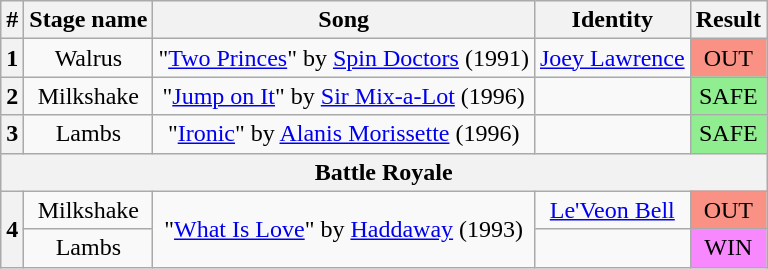<table class="wikitable plainrowheaders" style="text-align: center;">
<tr>
<th>#</th>
<th>Stage name</th>
<th>Song</th>
<th>Identity</th>
<th>Result</th>
</tr>
<tr>
<th>1</th>
<td>Walrus</td>
<td>"<a href='#'>Two Princes</a>" by <a href='#'>Spin Doctors</a> (1991)</td>
<td><a href='#'>Joey Lawrence</a></td>
<td bgcolor=#F99185>OUT</td>
</tr>
<tr>
<th>2</th>
<td>Milkshake</td>
<td>"<a href='#'>Jump on It</a>" by <a href='#'>Sir Mix-a-Lot</a> (1996)</td>
<td></td>
<td bgcolor=lightgreen>SAFE</td>
</tr>
<tr>
<th>3</th>
<td>Lambs</td>
<td>"<a href='#'>Ironic</a>" by <a href='#'>Alanis Morissette</a> (1996)</td>
<td></td>
<td bgcolor=lightgreen>SAFE</td>
</tr>
<tr>
<th colspan=5>Battle Royale</th>
</tr>
<tr>
<th rowspan=2>4</th>
<td>Milkshake</td>
<td rowspan=2>"<a href='#'>What Is Love</a>" by <a href='#'>Haddaway</a> (1993)</td>
<td><a href='#'>Le'Veon Bell</a></td>
<td bgcolor=#F99185>OUT</td>
</tr>
<tr>
<td>Lambs</td>
<td></td>
<td bgcolor="#F888FD">WIN</td>
</tr>
</table>
